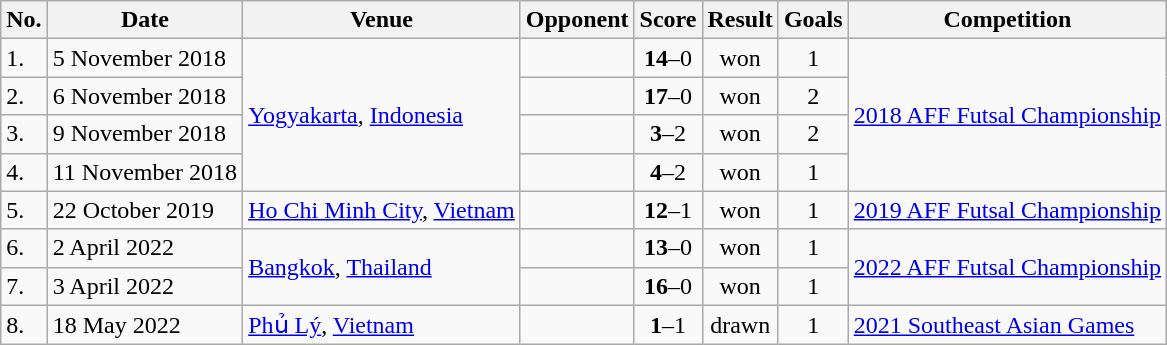<table class="wikitable">
<tr>
<th>No.</th>
<th>Date</th>
<th>Venue</th>
<th>Opponent</th>
<th>Score</th>
<th>Result</th>
<th>Goals</th>
<th>Competition</th>
</tr>
<tr>
<td>1.</td>
<td>5 November 2018</td>
<td rowspan=4><a href='#'>Yogyakarta</a>, <a href='#'>Indonesia</a></td>
<td></td>
<td align=center><strong>14</strong>–0</td>
<td align=center>won</td>
<td align=center>1</td>
<td rowspan=4><a href='#'>2018 AFF Futsal Championship</a></td>
</tr>
<tr>
<td>2.</td>
<td>6 November 2018</td>
<td></td>
<td align=center><strong>17</strong>–0</td>
<td align=center>won</td>
<td align=center>2</td>
</tr>
<tr>
<td>3.</td>
<td>9 November 2018</td>
<td></td>
<td align=center><strong>3</strong>–2 </td>
<td align=center>won</td>
<td align=center>2</td>
</tr>
<tr>
<td>4.</td>
<td>11 November 2018</td>
<td></td>
<td align=center><strong>4</strong>–2</td>
<td align=center>won</td>
<td align=center>1</td>
</tr>
<tr>
<td>5.</td>
<td>22 October 2019</td>
<td><a href='#'>Ho Chi Minh City</a>, <a href='#'>Vietnam</a></td>
<td></td>
<td align=center><strong>12</strong>–1</td>
<td align=center>won</td>
<td align=center>1</td>
<td><a href='#'>2019 AFF Futsal Championship</a></td>
</tr>
<tr>
<td>6.</td>
<td>2 April 2022</td>
<td rowspan=2><a href='#'>Bangkok</a>, <a href='#'>Thailand</a></td>
<td></td>
<td align=center><strong>13</strong>–0</td>
<td align=center>won</td>
<td align=center>1</td>
<td rowspan=2><a href='#'>2022 AFF Futsal Championship</a></td>
</tr>
<tr>
<td>7.</td>
<td>3 April 2022</td>
<td></td>
<td align=center><strong>16</strong>–0</td>
<td align=center>won</td>
<td align=center>1</td>
</tr>
<tr>
<td>8.</td>
<td>18 May 2022</td>
<td><a href='#'>Phủ Lý</a>, <a href='#'>Vietnam</a></td>
<td></td>
<td align=center><strong>1</strong>–1</td>
<td align=center>drawn</td>
<td align=center>1</td>
<td><a href='#'>2021 Southeast Asian Games</a></td>
</tr>
</table>
